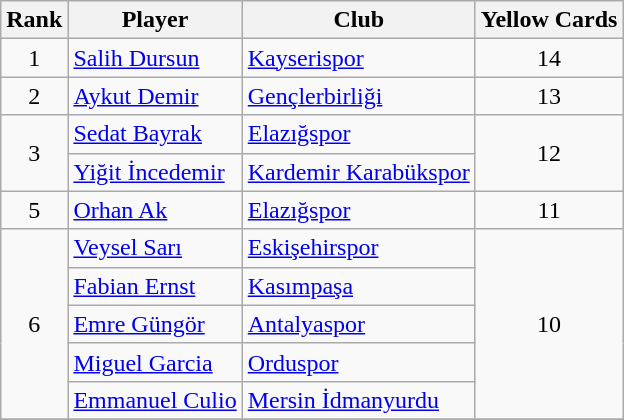<table class="wikitable" style="text-align: left;">
<tr>
<th>Rank</th>
<th>Player</th>
<th>Club</th>
<th>Yellow Cards</th>
</tr>
<tr>
<td align=center>1</td>
<td> <a href='#'>Salih Dursun</a></td>
<td><a href='#'>Kayserispor</a></td>
<td align=center>14</td>
</tr>
<tr>
<td align=center>2</td>
<td> <a href='#'>Aykut Demir</a></td>
<td><a href='#'>Gençlerbirliği</a></td>
<td align=center>13</td>
</tr>
<tr>
<td rowspan=2 align=center>3</td>
<td> <a href='#'>Sedat Bayrak</a></td>
<td><a href='#'>Elazığspor</a></td>
<td rowspan=2 align=center>12</td>
</tr>
<tr>
<td> <a href='#'>Yiğit İncedemir</a></td>
<td><a href='#'>Kardemir Karabükspor</a></td>
</tr>
<tr>
<td align=center>5</td>
<td> <a href='#'>Orhan Ak</a></td>
<td><a href='#'>Elazığspor</a></td>
<td align=center>11</td>
</tr>
<tr>
<td rowspan=5 align=center>6</td>
<td> <a href='#'>Veysel Sarı</a></td>
<td><a href='#'>Eskişehirspor</a></td>
<td rowspan=5 align=center>10</td>
</tr>
<tr>
<td> <a href='#'>Fabian Ernst</a></td>
<td><a href='#'>Kasımpaşa</a></td>
</tr>
<tr>
<td> <a href='#'>Emre Güngör</a></td>
<td><a href='#'>Antalyaspor</a></td>
</tr>
<tr>
<td> <a href='#'>Miguel Garcia</a></td>
<td><a href='#'>Orduspor</a></td>
</tr>
<tr>
<td> <a href='#'>Emmanuel Culio</a></td>
<td><a href='#'>Mersin İdmanyurdu</a></td>
</tr>
<tr>
</tr>
</table>
